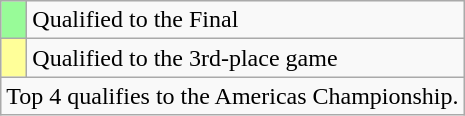<table class="wikitable">
<tr>
<td width=10px bgcolor="#98fb98"></td>
<td>Qualified to the Final</td>
</tr>
<tr>
<td width=10px bgcolor="#FFFF99"></td>
<td>Qualified to the 3rd-place game</td>
</tr>
<tr>
<td colspan=2>Top 4 qualifies to the Americas Championship.</td>
</tr>
</table>
